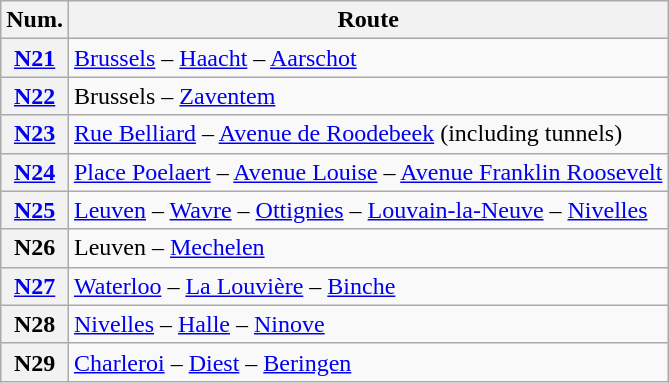<table class="wikitable alternance">
<tr>
<th><abbr>Num.</abbr></th>
<th>Route</th>
</tr>
<tr>
<th><a href='#'>N21</a></th>
<td><a href='#'>Brussels</a> – <a href='#'>Haacht</a> – <a href='#'>Aarschot</a></td>
</tr>
<tr>
<th><a href='#'>N22</a></th>
<td>Brussels – <a href='#'>Zaventem</a></td>
</tr>
<tr>
<th><a href='#'>N23</a></th>
<td><a href='#'>Rue Belliard</a> – <a href='#'>Avenue de Roodebeek</a> (including tunnels)</td>
</tr>
<tr>
<th><a href='#'>N24</a></th>
<td><a href='#'>Place Poelaert</a> – <a href='#'>Avenue Louise</a> – <a href='#'>Avenue Franklin Roosevelt</a></td>
</tr>
<tr>
<th><a href='#'>N25</a></th>
<td><a href='#'>Leuven</a> – <a href='#'>Wavre</a> – <a href='#'>Ottignies</a> – <a href='#'>Louvain-la-Neuve</a> – <a href='#'>Nivelles</a></td>
</tr>
<tr>
<th>N26</th>
<td>Leuven – <a href='#'>Mechelen</a></td>
</tr>
<tr>
<th><a href='#'>N27</a></th>
<td><a href='#'>Waterloo</a> – <a href='#'>La Louvière</a> – <a href='#'>Binche</a></td>
</tr>
<tr>
<th>N28</th>
<td><a href='#'>Nivelles</a> – <a href='#'>Halle</a> – <a href='#'>Ninove</a></td>
</tr>
<tr>
<th>N29</th>
<td><a href='#'>Charleroi</a> – <a href='#'>Diest</a> – <a href='#'>Beringen</a></td>
</tr>
</table>
